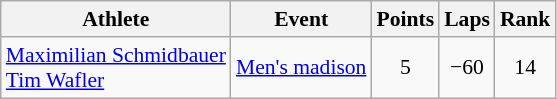<table class=wikitable style=font-size:90%;text-align:center>
<tr>
<th>Athlete</th>
<th>Event</th>
<th>Points</th>
<th>Laps</th>
<th>Rank</th>
</tr>
<tr>
<td align=left><a href='#'>Maximilian Schmidbauer</a><br><a href='#'>Tim Wafler</a></td>
<td align=left><a href='#'>Men's madison</a></td>
<td>5</td>
<td>−60</td>
<td>14</td>
</tr>
</table>
